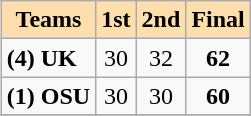<table class="wikitable" align=right>
<tr bgcolor=#ffdead align=center>
<td colspan=1><strong>Teams</strong></td>
<td colspan=1><strong>1st</strong></td>
<td colspan=1><strong>2nd</strong></td>
<td colspan=1><strong>Final</strong></td>
</tr>
<tr>
<td><strong>(4) UK</strong></td>
<td align=center>30</td>
<td align=center>32</td>
<td align=center><strong>62</strong></td>
</tr>
<tr>
<td><strong>(1) OSU</strong></td>
<td align=center>30</td>
<td align=center>30</td>
<td align=center><strong>60</strong></td>
</tr>
<tr>
</tr>
</table>
